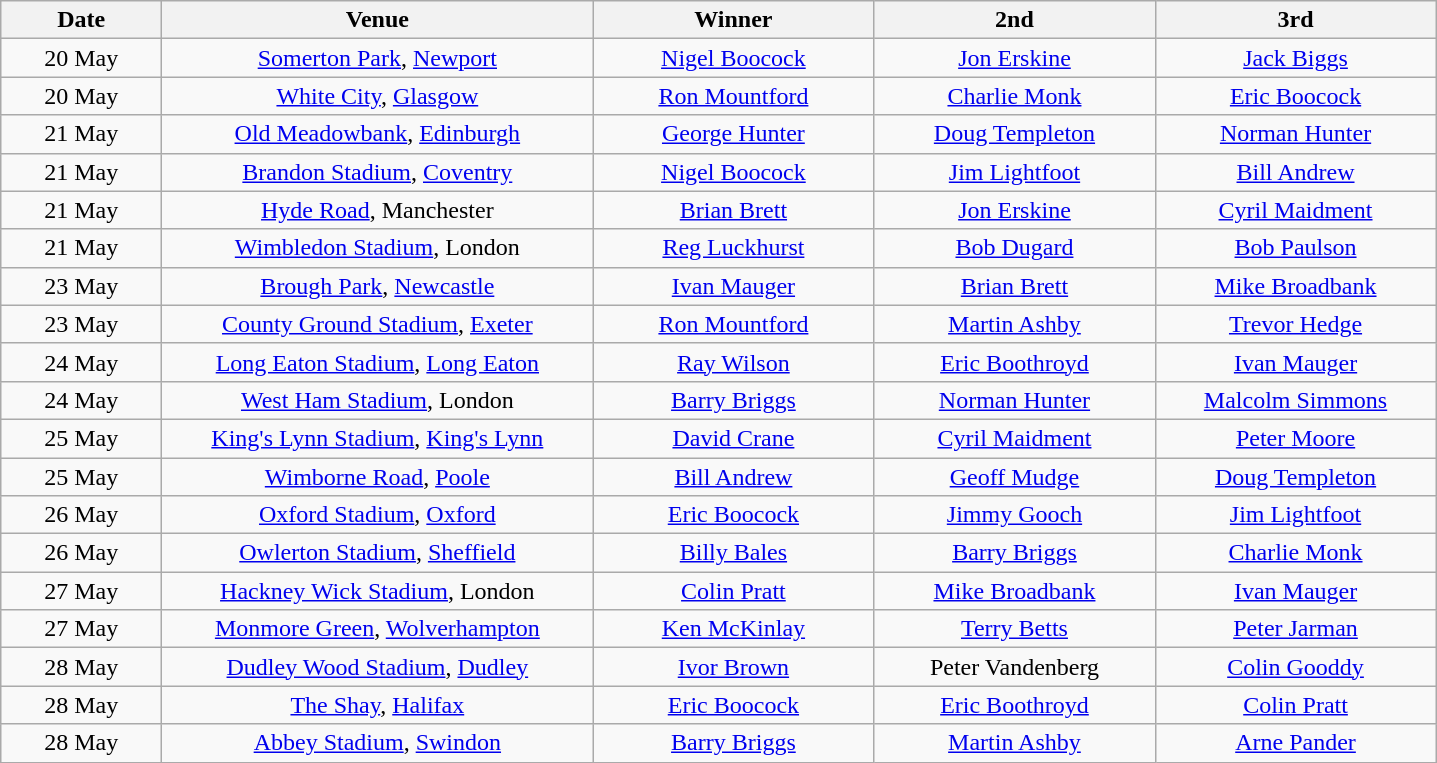<table class="wikitable" style="text-align:center">
<tr>
<th width=100>Date</th>
<th width=280>Venue</th>
<th width=180>Winner</th>
<th width=180>2nd</th>
<th width=180>3rd</th>
</tr>
<tr>
<td align=center>20 May</td>
<td><a href='#'>Somerton Park</a>, <a href='#'>Newport</a></td>
<td><a href='#'>Nigel Boocock</a></td>
<td><a href='#'>Jon Erskine</a></td>
<td><a href='#'>Jack Biggs</a></td>
</tr>
<tr>
<td align=center>20 May</td>
<td><a href='#'>White City</a>, <a href='#'>Glasgow</a></td>
<td><a href='#'>Ron Mountford</a></td>
<td><a href='#'>Charlie Monk</a></td>
<td><a href='#'>Eric Boocock</a></td>
</tr>
<tr>
<td align=center>21 May</td>
<td><a href='#'>Old Meadowbank</a>, <a href='#'>Edinburgh</a></td>
<td><a href='#'>George Hunter</a></td>
<td><a href='#'>Doug Templeton</a></td>
<td><a href='#'>Norman Hunter</a></td>
</tr>
<tr>
<td align=center>21 May</td>
<td><a href='#'>Brandon Stadium</a>, <a href='#'>Coventry</a></td>
<td><a href='#'>Nigel Boocock</a></td>
<td><a href='#'>Jim Lightfoot</a></td>
<td><a href='#'>Bill Andrew</a></td>
</tr>
<tr>
<td align=center>21 May</td>
<td><a href='#'>Hyde Road</a>, Manchester</td>
<td><a href='#'>Brian Brett</a></td>
<td><a href='#'>Jon Erskine</a></td>
<td><a href='#'>Cyril Maidment</a></td>
</tr>
<tr>
<td align=center>21 May</td>
<td><a href='#'>Wimbledon Stadium</a>, London</td>
<td><a href='#'>Reg Luckhurst</a></td>
<td><a href='#'>Bob Dugard</a></td>
<td><a href='#'>Bob Paulson</a></td>
</tr>
<tr>
<td align=center>23 May</td>
<td><a href='#'>Brough Park</a>, <a href='#'>Newcastle</a></td>
<td><a href='#'>Ivan Mauger</a></td>
<td><a href='#'>Brian Brett</a></td>
<td><a href='#'>Mike Broadbank</a></td>
</tr>
<tr>
<td align=center>23 May</td>
<td><a href='#'>County Ground Stadium</a>, <a href='#'>Exeter</a></td>
<td><a href='#'>Ron Mountford</a></td>
<td><a href='#'>Martin Ashby</a></td>
<td><a href='#'>Trevor Hedge</a></td>
</tr>
<tr>
<td align=center>24 May</td>
<td><a href='#'>Long Eaton Stadium</a>, <a href='#'>Long Eaton</a></td>
<td><a href='#'>Ray Wilson</a></td>
<td><a href='#'>Eric Boothroyd</a></td>
<td><a href='#'>Ivan Mauger</a></td>
</tr>
<tr>
<td align=center>24 May</td>
<td><a href='#'>West Ham Stadium</a>, London</td>
<td><a href='#'>Barry Briggs</a></td>
<td><a href='#'>Norman Hunter</a></td>
<td><a href='#'>Malcolm Simmons</a></td>
</tr>
<tr>
<td align=center>25 May</td>
<td><a href='#'>King's Lynn Stadium</a>, <a href='#'>King's Lynn</a></td>
<td><a href='#'>David Crane</a></td>
<td><a href='#'>Cyril Maidment</a></td>
<td><a href='#'>Peter Moore</a></td>
</tr>
<tr>
<td align=center>25 May</td>
<td><a href='#'>Wimborne Road</a>, <a href='#'>Poole</a></td>
<td><a href='#'>Bill Andrew</a></td>
<td><a href='#'>Geoff Mudge</a></td>
<td><a href='#'>Doug Templeton</a></td>
</tr>
<tr>
<td align=center>26 May</td>
<td><a href='#'>Oxford Stadium</a>, <a href='#'>Oxford</a></td>
<td><a href='#'>Eric Boocock</a></td>
<td><a href='#'>Jimmy Gooch</a></td>
<td><a href='#'>Jim Lightfoot</a></td>
</tr>
<tr>
<td align=center>26 May</td>
<td><a href='#'>Owlerton Stadium</a>, <a href='#'>Sheffield</a></td>
<td><a href='#'>Billy Bales</a></td>
<td><a href='#'>Barry Briggs</a></td>
<td><a href='#'>Charlie Monk</a></td>
</tr>
<tr>
<td align=center>27 May</td>
<td><a href='#'>Hackney Wick Stadium</a>, London</td>
<td><a href='#'>Colin Pratt</a></td>
<td><a href='#'>Mike Broadbank</a></td>
<td><a href='#'>Ivan Mauger</a></td>
</tr>
<tr>
<td align=center>27 May</td>
<td><a href='#'>Monmore Green</a>, <a href='#'>Wolverhampton</a></td>
<td><a href='#'>Ken McKinlay</a></td>
<td><a href='#'>Terry Betts</a></td>
<td><a href='#'>Peter Jarman</a></td>
</tr>
<tr>
<td align=center>28 May</td>
<td><a href='#'>Dudley Wood Stadium</a>, <a href='#'>Dudley</a></td>
<td><a href='#'>Ivor Brown</a></td>
<td>Peter Vandenberg</td>
<td><a href='#'>Colin Gooddy</a></td>
</tr>
<tr>
<td align=center>28 May</td>
<td><a href='#'>The Shay</a>, <a href='#'>Halifax</a></td>
<td><a href='#'>Eric Boocock</a></td>
<td><a href='#'>Eric Boothroyd</a></td>
<td><a href='#'>Colin Pratt</a></td>
</tr>
<tr>
<td align=center>28 May</td>
<td><a href='#'>Abbey Stadium</a>, <a href='#'>Swindon</a></td>
<td><a href='#'>Barry Briggs</a></td>
<td><a href='#'>Martin Ashby</a></td>
<td><a href='#'>Arne Pander</a></td>
</tr>
</table>
